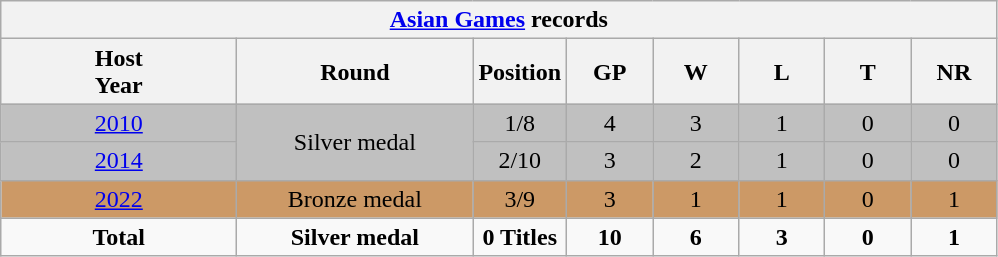<table class="wikitable" style="text-align: center; width=900px;">
<tr>
<th colspan=9><a href='#'>Asian Games</a> records</th>
</tr>
<tr>
<th width=150>Host<br>Year</th>
<th width=150>Round</th>
<th width=50>Position</th>
<th width=50>GP</th>
<th width=50>W</th>
<th width=50>L</th>
<th width=50>T</th>
<th width=50>NR</th>
</tr>
<tr style="background:silver;">
<td> <a href='#'>2010</a></td>
<td rowspan=2>Silver medal</td>
<td>1/8</td>
<td>4</td>
<td>3</td>
<td>1</td>
<td>0</td>
<td>0</td>
</tr>
<tr style="background:silver;">
<td> <a href='#'>2014</a></td>
<td>2/10</td>
<td>3</td>
<td>2</td>
<td>1</td>
<td>0</td>
<td>0</td>
</tr>
<tr style="background:#cc9966">
<td> <a href='#'>2022</a></td>
<td>Bronze medal</td>
<td>3/9</td>
<td>3</td>
<td>1</td>
<td>1</td>
<td>0</td>
<td>1</td>
</tr>
<tr>
<td><strong>Total</strong></td>
<td><strong>Silver medal</strong></td>
<td><strong>0 Titles</strong></td>
<td><strong>10</strong></td>
<td><strong>6</strong></td>
<td><strong>3</strong></td>
<td><strong>0</strong></td>
<td><strong>1</strong></td>
</tr>
</table>
